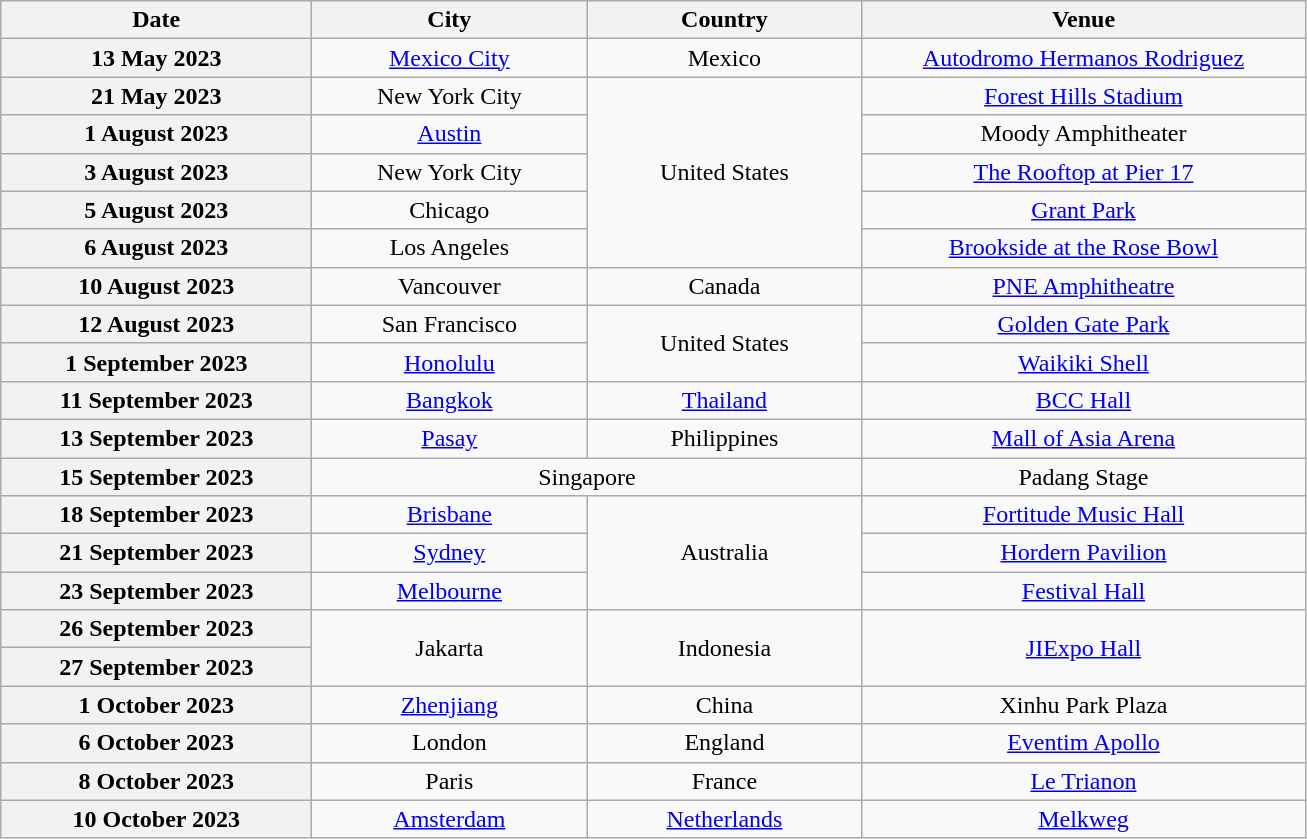<table class="wikitable plainrowheaders" style="text-align:center;">
<tr>
<th scope="col" style="width:12.5em;">Date</th>
<th scope="col" style="width:11em;">City</th>
<th scope="col" style="width:11em;">Country</th>
<th scope="col" style="width:18em;">Venue</th>
</tr>
<tr>
<th scope="row">13 May 2023</th>
<td><a href='#'>Mexico City</a></td>
<td>Mexico</td>
<td><a href='#'>Autodromo Hermanos Rodriguez</a></td>
</tr>
<tr>
<th scope="row">21 May 2023</th>
<td>New York City</td>
<td rowspan="5">United States</td>
<td><a href='#'>Forest Hills Stadium</a></td>
</tr>
<tr>
<th scope="row">1 August 2023</th>
<td><a href='#'>Austin</a></td>
<td>Moody Amphitheater</td>
</tr>
<tr>
<th scope="row">3 August 2023</th>
<td>New York City</td>
<td><a href='#'>The Rooftop at Pier 17</a></td>
</tr>
<tr>
<th scope="row">5 August 2023</th>
<td>Chicago</td>
<td><a href='#'>Grant Park</a></td>
</tr>
<tr>
<th scope="row">6 August 2023</th>
<td>Los Angeles</td>
<td><a href='#'>Brookside at the Rose Bowl</a></td>
</tr>
<tr>
<th scope="row">10 August 2023</th>
<td>Vancouver</td>
<td>Canada</td>
<td><a href='#'>PNE Amphitheatre</a></td>
</tr>
<tr>
<th scope="row">12 August 2023</th>
<td>San Francisco</td>
<td rowspan="2">United States</td>
<td><a href='#'>Golden Gate Park</a></td>
</tr>
<tr>
<th scope="row">1 September 2023</th>
<td><a href='#'>Honolulu</a></td>
<td><a href='#'>Waikiki Shell</a></td>
</tr>
<tr>
<th scope="row">11 September 2023</th>
<td><a href='#'>Bangkok</a></td>
<td><a href='#'>Thailand</a></td>
<td><a href='#'>BCC Hall</a></td>
</tr>
<tr>
<th scope="row">13 September 2023</th>
<td><a href='#'>Pasay</a></td>
<td>Philippines</td>
<td><a href='#'>Mall of Asia Arena</a></td>
</tr>
<tr>
<th scope="row">15 September 2023</th>
<td colspan="2">Singapore</td>
<td>Padang Stage</td>
</tr>
<tr>
<th scope="row">18 September 2023</th>
<td><a href='#'>Brisbane</a></td>
<td rowspan="3">Australia</td>
<td><a href='#'>Fortitude Music Hall</a></td>
</tr>
<tr>
<th scope="row">21 September 2023</th>
<td><a href='#'>Sydney</a></td>
<td><a href='#'>Hordern Pavilion</a></td>
</tr>
<tr>
<th scope="row">23 September 2023</th>
<td><a href='#'>Melbourne</a></td>
<td><a href='#'>Festival Hall</a></td>
</tr>
<tr>
<th scope="row">26 September 2023</th>
<td rowspan="2">Jakarta</td>
<td rowspan="2">Indonesia</td>
<td rowspan="2"><a href='#'>JIExpo Hall</a></td>
</tr>
<tr>
<th scope="row">27 September 2023</th>
</tr>
<tr>
<th scope="row">1 October 2023</th>
<td><a href='#'>Zhenjiang</a></td>
<td>China</td>
<td>Xinhu Park Plaza</td>
</tr>
<tr>
<th scope="row">6 October 2023</th>
<td>London</td>
<td>England</td>
<td><a href='#'>Eventim Apollo</a></td>
</tr>
<tr>
<th scope="row">8 October 2023</th>
<td>Paris</td>
<td>France</td>
<td><a href='#'>Le Trianon</a></td>
</tr>
<tr>
<th scope="row">10 October 2023</th>
<td><a href='#'>Amsterdam</a></td>
<td><a href='#'>Netherlands</a></td>
<td><a href='#'>Melkweg</a></td>
</tr>
</table>
